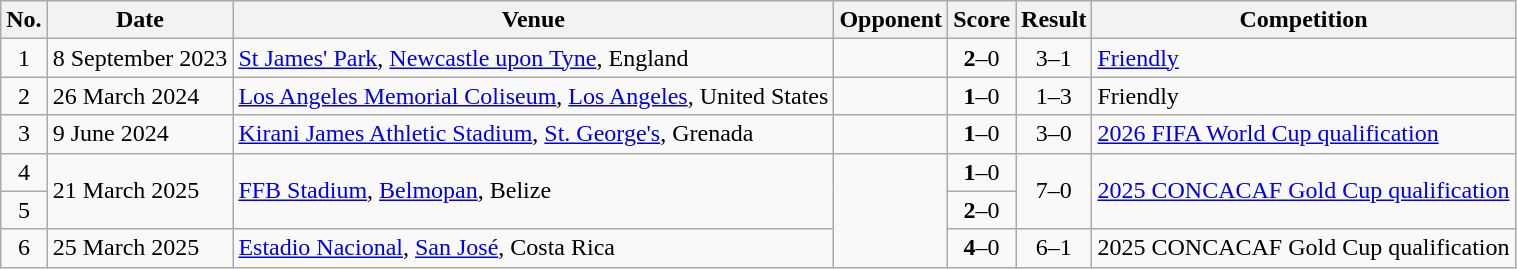<table class="wikitable" style="font-size:100%">
<tr>
<th>No.</th>
<th>Date</th>
<th>Venue</th>
<th>Opponent</th>
<th>Score</th>
<th>Result</th>
<th>Competition</th>
</tr>
<tr>
<td align=center>1</td>
<td>8 September 2023</td>
<td><a href='#'>St James' Park</a>, <a href='#'>Newcastle upon Tyne</a>, England</td>
<td></td>
<td align=center><strong>2</strong>–0</td>
<td align=center>3–1</td>
<td><a href='#'>Friendly</a></td>
</tr>
<tr>
<td align=center>2</td>
<td>26 March 2024</td>
<td><a href='#'>Los Angeles Memorial Coliseum</a>, <a href='#'>Los Angeles</a>, United States</td>
<td></td>
<td align=center><strong>1</strong>–0</td>
<td align=center>1–3</td>
<td>Friendly</td>
</tr>
<tr>
<td align=center>3</td>
<td>9 June 2024</td>
<td><a href='#'>Kirani James Athletic Stadium</a>, <a href='#'>St. George's</a>, Grenada</td>
<td></td>
<td align=center><strong>1</strong>–0</td>
<td align=center>3–0</td>
<td><a href='#'>2026 FIFA World Cup qualification</a></td>
</tr>
<tr>
<td align=center>4</td>
<td rowspan=2>21 March 2025</td>
<td rowspan=2><a href='#'>FFB Stadium</a>, <a href='#'>Belmopan</a>, Belize</td>
<td rowspan=3></td>
<td align=center><strong>1</strong>–0</td>
<td align=center rowspan=2>7–0</td>
<td rowspan=2><a href='#'>2025 CONCACAF Gold Cup qualification</a></td>
</tr>
<tr>
<td align=center>5</td>
<td align=center><strong>2</strong>–0</td>
</tr>
<tr>
<td align=center>6</td>
<td>25 March 2025</td>
<td><a href='#'>Estadio Nacional</a>, <a href='#'>San José</a>, Costa Rica</td>
<td align=center><strong>4</strong>–0</td>
<td align=center>6–1</td>
<td>2025 CONCACAF Gold Cup qualification</td>
</tr>
</table>
